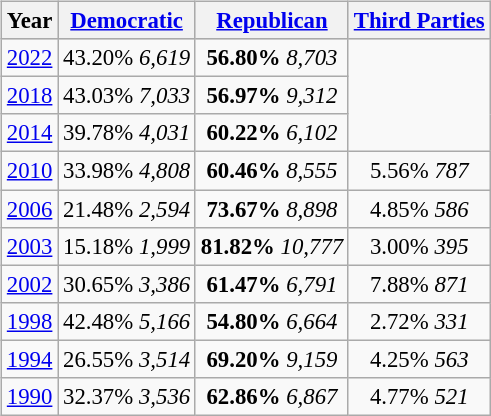<table class="wikitable"  style="display: inline-table; margin:1em; font-size:95%;">
<tr style="background:lightgrey;">
<th>Year</th>
<th><a href='#'>Democratic</a></th>
<th><a href='#'>Republican</a></th>
<th><a href='#'>Third Parties</a></th>
</tr>
<tr>
<td align="center" ><a href='#'>2022</a></td>
<td align="center" >43.20% <em>6,619</em></td>
<td align="center" ><strong>56.80%</strong> <em>8,703</em></td>
</tr>
<tr>
<td align="center" ><a href='#'>2018</a></td>
<td align="center" >43.03% <em>7,033</em></td>
<td align="center" ><strong>56.97%</strong> <em>9,312</em></td>
</tr>
<tr>
<td align="center" ><a href='#'>2014</a></td>
<td align="center" >39.78% <em>4,031</em></td>
<td align="center" ><strong>60.22%</strong> <em>6,102</em></td>
</tr>
<tr>
<td align="center" ><a href='#'>2010</a></td>
<td align="center" >33.98% <em>4,808</em></td>
<td align="center" ><strong>60.46%</strong> <em>8,555</em></td>
<td align="center" >5.56% <em>787</em></td>
</tr>
<tr>
<td align="center" ><a href='#'>2006</a></td>
<td align="center" >21.48% <em>2,594</em></td>
<td align="center" ><strong>73.67%</strong> <em>8,898</em></td>
<td align="center" >4.85% <em>586</em></td>
</tr>
<tr>
<td align="center" ><a href='#'>2003</a></td>
<td align="center" >15.18% <em>1,999</em></td>
<td align="center" ><strong>81.82%</strong> <em>10,777</em></td>
<td align="center" >3.00% <em>395</em></td>
</tr>
<tr>
<td align="center" ><a href='#'>2002</a></td>
<td align="center" >30.65% <em>3,386</em></td>
<td align="center" ><strong>61.47%</strong> <em>6,791</em></td>
<td align="center" >7.88% <em>871</em></td>
</tr>
<tr>
<td align="center" ><a href='#'>1998</a></td>
<td align="center" >42.48% <em>5,166</em></td>
<td align="center" ><strong>54.80%</strong> <em>6,664</em></td>
<td align="center" >2.72% <em>331</em></td>
</tr>
<tr>
<td align="center" ><a href='#'>1994</a></td>
<td align="center" >26.55% <em>3,514</em></td>
<td align="center" ><strong>69.20%</strong> <em>9,159</em></td>
<td align="center" >4.25% <em>563</em></td>
</tr>
<tr>
<td align="center" ><a href='#'>1990</a></td>
<td align="center" >32.37% <em>3,536</em></td>
<td align="center" ><strong>62.86%</strong> <em>6,867</em></td>
<td align="center" >4.77% <em>521</em></td>
</tr>
</table>
